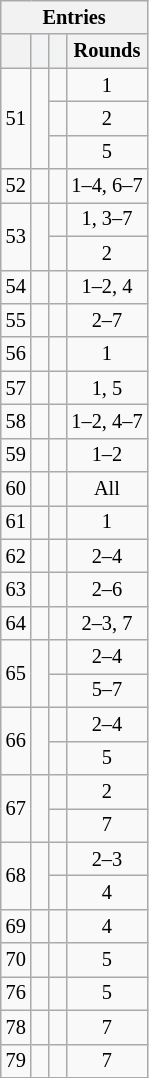<table class="wikitable" style="font-size: 85%">
<tr>
<th colspan="10">Entries</th>
</tr>
<tr>
<th></th>
<th style="border-right:0px"></th>
<th style="border-left:0px; background: #F2F3F4;" ;align="left"></th>
<th style="border-right:0px"></th>
<th style="border-left:0px; background: #F2F3F4;" ;align="left"></th>
<th>Rounds</th>
</tr>
<tr>
<td align="center" rowspan="3">51</td>
<td style="border-right:0px" rowspan="3"></td>
<td style="border-left:0px" rowspan="3"></td>
<td style="border-right:0px"></td>
<td style="border-left:0px"></td>
<td align="center">1</td>
</tr>
<tr>
<td style="border-right:0px"></td>
<td style="border-left:0px"></td>
<td align="center">2</td>
</tr>
<tr>
<td style="border-right:0px"></td>
<td style="border-left:0px"></td>
<td align="center">5</td>
</tr>
<tr>
<td align="center">52</td>
<td style="border-right:0px"></td>
<td style="border-left:0px"></td>
<td style="border-right:0px"></td>
<td style="border-left:0px"></td>
<td align="center">1–4, 6–7</td>
</tr>
<tr>
<td align="center" rowspan=2>53</td>
<td style="border-right:0px" rowspan=2></td>
<td style="border-left:0px" rowspan=2></td>
<td style="border-right:0px"></td>
<td style="border-left:0px"></td>
<td align="center">1, 3–7</td>
</tr>
<tr>
<td style="border-right:0px"></td>
<td style="border-left:0px"></td>
<td align="center">2</td>
</tr>
<tr>
<td align="center">54</td>
<td style="border-right:0px"></td>
<td style="border-left:0px"></td>
<td style="border-right:0px"></td>
<td style="border-left:0px"></td>
<td align="center">1–2, 4</td>
</tr>
<tr>
<td align="center">55</td>
<td style="border-right:0px"></td>
<td style="border-left:0px"></td>
<td style="border-right:0px"></td>
<td style="border-left:0px"></td>
<td align="center">2–7</td>
</tr>
<tr>
<td align="center">56</td>
<td style="border-right:0px"></td>
<td style="border-left:0px"></td>
<td style="border-right:0px"></td>
<td style="border-left:0px"></td>
<td align="center">1</td>
</tr>
<tr>
<td align="center">57</td>
<td style="border-right:0px"></td>
<td style="border-left:0px"></td>
<td style="border-right:0px"></td>
<td style="border-left:0px"></td>
<td align="center">1, 5</td>
</tr>
<tr>
<td align="center">58</td>
<td style="border-right:0px"></td>
<td style="border-left:0px"></td>
<td style="border-right:0px"></td>
<td style="border-left:0px"></td>
<td align="center">1–2, 4–7</td>
</tr>
<tr>
<td align="center">59</td>
<td style="border-right:0px"></td>
<td style="border-left:0px"></td>
<td style="border-right:0px"></td>
<td style="border-left:0px"></td>
<td align="center">1–2</td>
</tr>
<tr>
<td align="center">60</td>
<td style="border-right:0px"></td>
<td style="border-left:0px"></td>
<td style="border-right:0px"></td>
<td style="border-left:0px"></td>
<td align="center">All</td>
</tr>
<tr>
<td align="center">61</td>
<td style="border-right:0px"></td>
<td style="border-left:0px"></td>
<td style="border-right:0px"></td>
<td style="border-left:0px"></td>
<td align="center">1</td>
</tr>
<tr>
<td align="center">62</td>
<td style="border-right:0px"></td>
<td style="border-left:0px"></td>
<td style="border-right:0px"></td>
<td style="border-left:0px"></td>
<td align="center">2–4</td>
</tr>
<tr>
<td align="center">63</td>
<td style="border-right:0px"></td>
<td style="border-left:0px"></td>
<td style="border-right:0px"></td>
<td style="border-left:0px"></td>
<td align="center">2–6</td>
</tr>
<tr>
<td align="center">64</td>
<td style="border-right:0px"></td>
<td style="border-left:0px"></td>
<td style="border-right:0px"></td>
<td style="border-left:0px"></td>
<td align="center">2–3, 7</td>
</tr>
<tr>
<td align="center" rowspan="2">65</td>
<td style="border-right:0px" rowspan="2"></td>
<td style="border-left:0px" rowspan="2"></td>
<td style="border-right:0px"></td>
<td style="border-left:0px"></td>
<td align="center">2–4</td>
</tr>
<tr>
<td style="border-right:0px"></td>
<td style="border-left:0px"></td>
<td align="center">5–7</td>
</tr>
<tr>
<td align="center" rowspan="2">66</td>
<td style="border-right:0px" rowspan="2"></td>
<td style="border-left:0px" rowspan="2"></td>
<td style="border-right:0px"></td>
<td style="border-left:0px"></td>
<td align="center">2–4</td>
</tr>
<tr>
<td style="border-right:0px"></td>
<td style="border-left:0px"></td>
<td align="center">5</td>
</tr>
<tr>
<td rowspan="2" align="center">67</td>
<td rowspan="2" style="border-right:0px"></td>
<td rowspan="2" style="border-left:0px"></td>
<td style="border-right:0px"></td>
<td style="border-left:0px"></td>
<td align="center">2</td>
</tr>
<tr>
<td style="border-right:0px"></td>
<td style="border-left:0px"></td>
<td align="center">7</td>
</tr>
<tr>
<td rowspan="2" align="center">68</td>
<td rowspan="2" style="border-right:0px"></td>
<td rowspan="2" style="border-left:0px"></td>
<td style="border-right:0px"></td>
<td style="border-left:0px"></td>
<td align="center">2–3</td>
</tr>
<tr>
<td style="border-right:0px"></td>
<td style="border-left:0px"></td>
<td align="center">4</td>
</tr>
<tr>
<td align="center">69</td>
<td style="border-right:0px"></td>
<td style="border-left:0px"></td>
<td style="border-right:0px"></td>
<td style="border-left:0px"></td>
<td align="center">4</td>
</tr>
<tr>
<td align="center">70</td>
<td style="border-right:0px"></td>
<td style="border-left:0px"></td>
<td style="border-right:0px"></td>
<td style="border-left:0px"></td>
<td align="center">5</td>
</tr>
<tr>
<td align="center">76</td>
<td style="border-right:0px"></td>
<td style="border-left:0px"></td>
<td style="border-right:0px"></td>
<td style="border-left:0px"></td>
<td align="center">5</td>
</tr>
<tr>
<td align="center">78</td>
<td style="border-right:0px"></td>
<td style="border-left:0px"></td>
<td style="border-right:0px"></td>
<td style="border-left:0px"></td>
<td align="center">7</td>
</tr>
<tr>
<td align="center">79</td>
<td style="border-right:0px"></td>
<td style="border-left:0px"></td>
<td style="border-right:0px"></td>
<td style="border-left:0px"></td>
<td align="center">7</td>
</tr>
</table>
